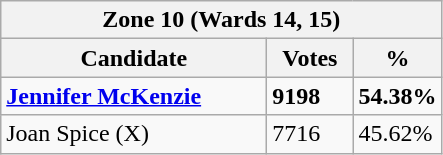<table class="wikitable">
<tr>
<th colspan="3">Zone 10 (Wards 14, 15)</th>
</tr>
<tr>
<th style="width: 170px">Candidate</th>
<th style="width: 50px">Votes</th>
<th style="width: 40px">%</th>
</tr>
<tr>
<td><strong><a href='#'>Jennifer McKenzie</a></strong></td>
<td><strong>9198</strong></td>
<td><strong>54.38%</strong></td>
</tr>
<tr>
<td>Joan Spice (X)</td>
<td>7716</td>
<td>45.62%</td>
</tr>
</table>
